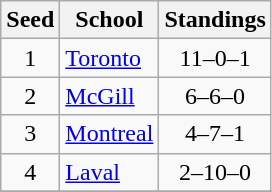<table class="wikitable">
<tr>
<th>Seed</th>
<th>School</th>
<th>Standings</th>
</tr>
<tr>
<td align=center>1</td>
<td><a href='#'>Toronto</a></td>
<td align=center>11–0–1</td>
</tr>
<tr>
<td align=center>2</td>
<td><a href='#'>McGill</a></td>
<td align=center>6–6–0</td>
</tr>
<tr>
<td align=center>3</td>
<td><a href='#'>Montreal</a></td>
<td align=center>4–7–1</td>
</tr>
<tr>
<td align=center>4</td>
<td><a href='#'>Laval</a></td>
<td align=center>2–10–0</td>
</tr>
<tr>
</tr>
</table>
